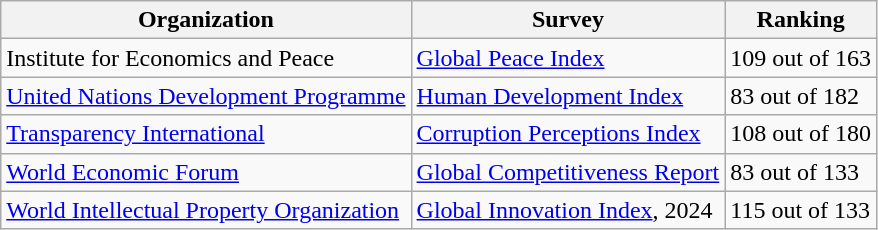<table class="wikitable">
<tr>
<th>Organization</th>
<th>Survey</th>
<th>Ranking</th>
</tr>
<tr>
<td>Institute for Economics and Peace </td>
<td><a href='#'>Global Peace Index</a></td>
<td>109 out of 163</td>
</tr>
<tr>
<td><a href='#'>United Nations Development Programme</a></td>
<td><a href='#'>Human Development Index</a></td>
<td>83 out of 182</td>
</tr>
<tr>
<td><a href='#'>Transparency International</a></td>
<td><a href='#'>Corruption Perceptions Index</a></td>
<td>108 out of 180</td>
</tr>
<tr>
<td><a href='#'>World Economic Forum</a></td>
<td><a href='#'>Global Competitiveness Report</a></td>
<td>83 out of 133</td>
</tr>
<tr>
<td><a href='#'>World Intellectual Property Organization</a></td>
<td><a href='#'>Global Innovation Index</a>, 2024</td>
<td>115 out of 133</td>
</tr>
</table>
